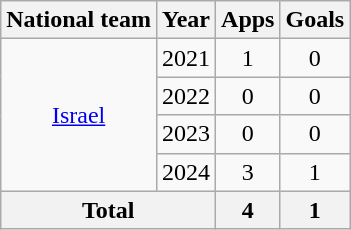<table class="wikitable" style="text-align: center;">
<tr>
<th>National team</th>
<th>Year</th>
<th>Apps</th>
<th>Goals</th>
</tr>
<tr>
<td rowspan="4"><a href='#'>Israel</a></td>
<td>2021</td>
<td>1</td>
<td>0</td>
</tr>
<tr>
<td>2022</td>
<td>0</td>
<td>0</td>
</tr>
<tr>
<td>2023</td>
<td>0</td>
<td>0</td>
</tr>
<tr>
<td>2024</td>
<td>3</td>
<td>1</td>
</tr>
<tr>
<th colspan="2">Total</th>
<th>4</th>
<th>1</th>
</tr>
</table>
